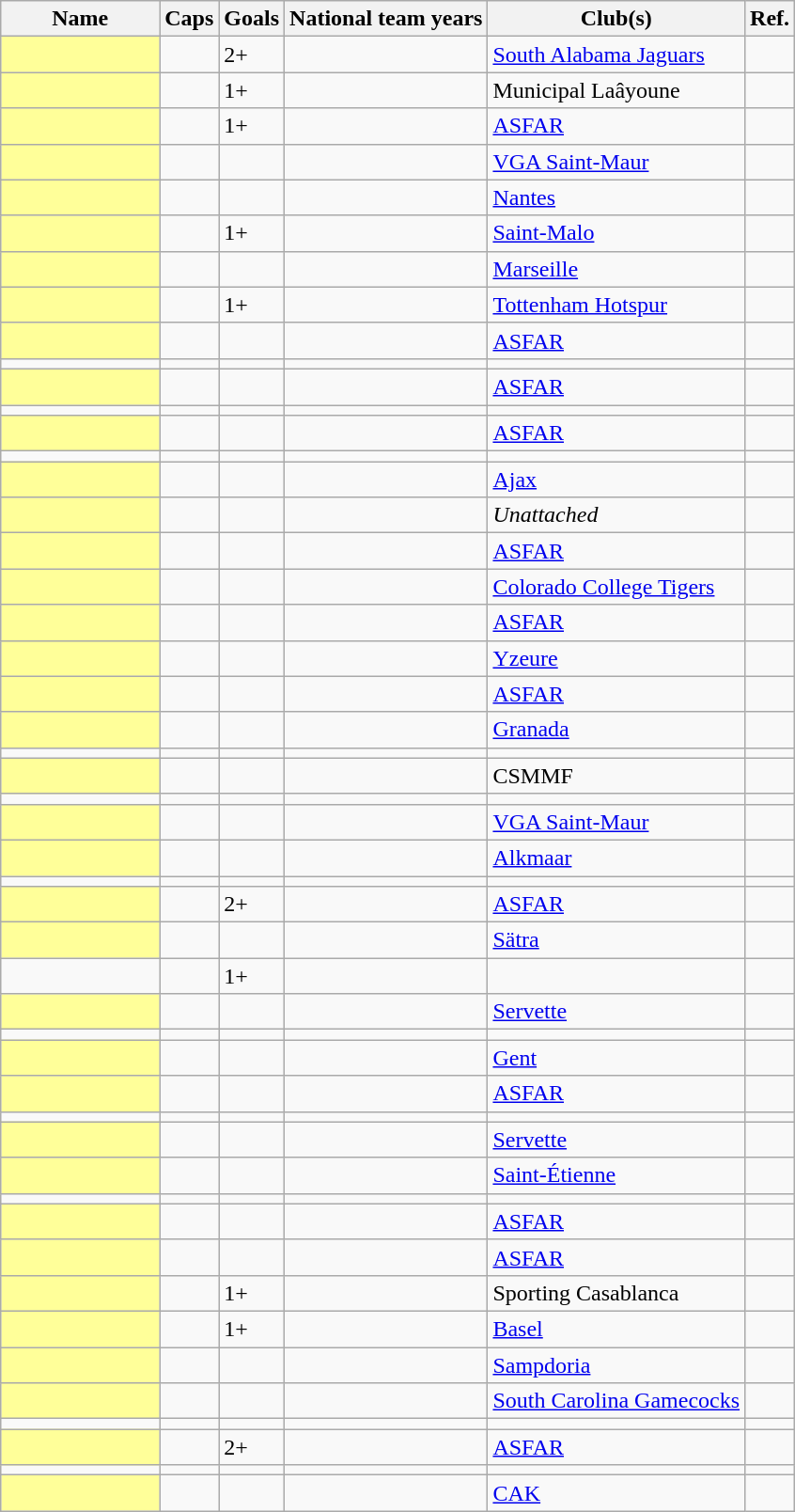<table class="wikitable sortable">
<tr>
<th width="20%">Name</th>
<th>Caps</th>
<th>Goals</th>
<th>National team years</th>
<th>Club(s)</th>
<th>Ref.</th>
</tr>
<tr>
<td scope="row" style="background-color:#FFFF99" align="left"><strong></strong></td>
<td></td>
<td>2+</td>
<td></td>
<td> <a href='#'>South Alabama Jaguars</a></td>
<td></td>
</tr>
<tr>
<td scope="row" style="background-color:#FFFF99" align="left"><strong></strong></td>
<td></td>
<td>1+</td>
<td></td>
<td>Municipal Laâyoune</td>
<td></td>
</tr>
<tr>
<td scope="row" style="background-color:#FFFF99" align="left"><strong></strong></td>
<td></td>
<td>1+</td>
<td></td>
<td> <a href='#'>ASFAR</a></td>
<td></td>
</tr>
<tr>
<td scope="row" style="background-color:#FFFF99" align="left"><strong></strong></td>
<td></td>
<td></td>
<td></td>
<td> <a href='#'>VGA Saint-Maur</a></td>
<td></td>
</tr>
<tr>
<td scope="row" style="background-color:#FFFF99" align="left"><strong></strong></td>
<td></td>
<td></td>
<td></td>
<td> <a href='#'>Nantes</a></td>
<td></td>
</tr>
<tr>
<td scope="row" style="background-color:#FFFF99" align="left"><strong></strong></td>
<td></td>
<td>1+</td>
<td></td>
<td> <a href='#'>Saint-Malo</a></td>
<td></td>
</tr>
<tr>
<td scope="row" style="background-color:#FFFF99" align="left"><strong></strong></td>
<td></td>
<td></td>
<td></td>
<td> <a href='#'>Marseille</a></td>
<td></td>
</tr>
<tr>
<td scope="row" style="background-color:#FFFF99" align="left"><strong></strong></td>
<td></td>
<td>1+</td>
<td></td>
<td> <a href='#'>Tottenham Hotspur</a></td>
<td></td>
</tr>
<tr>
<td scope="row" style="background-color:#FFFF99" align="left"><strong></strong></td>
<td></td>
<td></td>
<td></td>
<td> <a href='#'>ASFAR</a></td>
<td></td>
</tr>
<tr>
<td></td>
<td></td>
<td></td>
<td></td>
<td></td>
<td></td>
</tr>
<tr>
<td scope="row" style="background-color:#FFFF99" align="left"><strong></strong></td>
<td></td>
<td></td>
<td></td>
<td> <a href='#'>ASFAR</a></td>
<td></td>
</tr>
<tr>
<td></td>
<td></td>
<td></td>
<td></td>
<td></td>
<td></td>
</tr>
<tr>
<td scope="row" style="background-color:#FFFF99" align="left"><strong></strong></td>
<td></td>
<td></td>
<td></td>
<td> <a href='#'>ASFAR</a></td>
<td></td>
</tr>
<tr>
<td></td>
<td></td>
<td></td>
<td></td>
<td></td>
<td></td>
</tr>
<tr>
<td scope="row" style="background-color:#FFFF99" align="left"><strong></strong></td>
<td></td>
<td></td>
<td></td>
<td> <a href='#'>Ajax</a></td>
<td></td>
</tr>
<tr>
<td scope="row" style="background-color:#FFFF99" align="left"><strong></strong></td>
<td></td>
<td></td>
<td></td>
<td><em>Unattached</em></td>
<td></td>
</tr>
<tr>
<td scope="row" style="background-color:#FFFF99" align="left"><strong></strong></td>
<td></td>
<td></td>
<td></td>
<td> <a href='#'>ASFAR</a></td>
<td></td>
</tr>
<tr>
<td scope="row" style="background-color:#FFFF99" align="left"><strong></strong></td>
<td></td>
<td></td>
<td></td>
<td> <a href='#'>Colorado College Tigers</a></td>
<td></td>
</tr>
<tr>
<td scope="row" style="background-color:#FFFF99" align="left"><strong></strong></td>
<td></td>
<td></td>
<td></td>
<td> <a href='#'>ASFAR</a></td>
<td></td>
</tr>
<tr>
<td scope="row" style="background-color:#FFFF99" align="left"><strong></strong></td>
<td></td>
<td></td>
<td></td>
<td> <a href='#'>Yzeure</a></td>
<td></td>
</tr>
<tr>
<td scope="row" style="background-color:#FFFF99" align="left"><strong></strong></td>
<td></td>
<td></td>
<td></td>
<td> <a href='#'>ASFAR</a></td>
<td></td>
</tr>
<tr>
<td scope="row" style="background-color:#FFFF99" align="left"><strong></strong></td>
<td></td>
<td></td>
<td></td>
<td> <a href='#'>Granada</a></td>
<td></td>
</tr>
<tr>
<td></td>
<td></td>
<td></td>
<td></td>
<td></td>
<td></td>
</tr>
<tr>
<td scope="row" style="background-color:#FFFF99" align="left"><strong></strong></td>
<td></td>
<td></td>
<td></td>
<td> CSMMF</td>
<td></td>
</tr>
<tr>
<td></td>
<td></td>
<td></td>
<td></td>
<td></td>
<td></td>
</tr>
<tr>
<td scope="row" style="background-color:#FFFF99" align="left"><strong></strong></td>
<td></td>
<td></td>
<td></td>
<td> <a href='#'>VGA Saint-Maur</a></td>
<td></td>
</tr>
<tr>
<td scope="row" style="background-color:#FFFF99" align="left"><strong></strong></td>
<td></td>
<td></td>
<td></td>
<td> <a href='#'>Alkmaar</a></td>
<td></td>
</tr>
<tr>
<td></td>
<td></td>
<td></td>
<td></td>
<td></td>
<td></td>
</tr>
<tr>
<td scope="row" style="background-color:#FFFF99" align="left"><strong></strong></td>
<td></td>
<td>2+</td>
<td></td>
<td> <a href='#'>ASFAR</a></td>
<td></td>
</tr>
<tr>
<td scope="row" style="background-color:#FFFF99" align="left"><strong></strong></td>
<td></td>
<td></td>
<td></td>
<td> <a href='#'>Sätra</a></td>
<td></td>
</tr>
<tr>
<td></td>
<td></td>
<td>1+</td>
<td></td>
<td></td>
<td></td>
</tr>
<tr>
<td scope="row" style="background-color:#FFFF99" align="left"><strong></strong></td>
<td></td>
<td></td>
<td></td>
<td> <a href='#'>Servette</a></td>
<td></td>
</tr>
<tr>
<td></td>
<td></td>
<td></td>
<td></td>
<td></td>
<td></td>
</tr>
<tr>
<td scope="row" style="background-color:#FFFF99" align="left"><strong></strong></td>
<td></td>
<td></td>
<td></td>
<td> <a href='#'>Gent</a></td>
<td></td>
</tr>
<tr>
<td scope="row" style="background-color:#FFFF99" align="left"><strong></strong></td>
<td></td>
<td></td>
<td></td>
<td> <a href='#'>ASFAR</a></td>
<td></td>
</tr>
<tr>
<td></td>
<td></td>
<td></td>
<td></td>
<td></td>
<td></td>
</tr>
<tr>
<td scope="row" style="background-color:#FFFF99" align="left"><strong></strong></td>
<td></td>
<td></td>
<td></td>
<td> <a href='#'>Servette</a></td>
<td></td>
</tr>
<tr>
<td scope="row" style="background-color:#FFFF99" align="left"><strong></strong></td>
<td></td>
<td></td>
<td></td>
<td> <a href='#'>Saint-Étienne</a></td>
<td></td>
</tr>
<tr>
<td></td>
<td></td>
<td></td>
<td></td>
<td></td>
<td></td>
</tr>
<tr>
<td scope="row" style="background-color:#FFFF99" align="left"><strong></strong></td>
<td></td>
<td></td>
<td></td>
<td> <a href='#'>ASFAR</a></td>
<td></td>
</tr>
<tr>
<td scope="row" style="background-color:#FFFF99" align="left"><strong></strong></td>
<td></td>
<td></td>
<td></td>
<td> <a href='#'>ASFAR</a></td>
<td></td>
</tr>
<tr>
<td scope="row" style="background-color:#FFFF99" align="left"><strong></strong></td>
<td></td>
<td>1+</td>
<td></td>
<td> Sporting Casablanca</td>
<td></td>
</tr>
<tr>
<td scope="row" style="background-color:#FFFF99" align="left"><strong></strong></td>
<td></td>
<td>1+</td>
<td></td>
<td> <a href='#'>Basel</a></td>
<td></td>
</tr>
<tr>
<td scope="row" style="background-color:#FFFF99" align="left"><strong></strong></td>
<td></td>
<td></td>
<td></td>
<td> <a href='#'>Sampdoria</a></td>
<td></td>
</tr>
<tr>
<td scope="row" style="background-color:#FFFF99" align="left"><strong></strong></td>
<td></td>
<td></td>
<td></td>
<td> <a href='#'>South Carolina Gamecocks</a></td>
<td></td>
</tr>
<tr>
<td></td>
<td></td>
<td></td>
<td></td>
<td></td>
<td></td>
</tr>
<tr>
<td scope="row" style="background-color:#FFFF99" align="left"><strong></strong></td>
<td></td>
<td>2+</td>
<td></td>
<td> <a href='#'>ASFAR</a></td>
<td></td>
</tr>
<tr>
<td></td>
<td></td>
<td></td>
<td></td>
<td></td>
<td></td>
</tr>
<tr>
<td scope="row" style="background-color:#FFFF99" align="left"><strong></strong></td>
<td></td>
<td></td>
<td></td>
<td> <a href='#'>CAK</a></td>
<td></td>
</tr>
</table>
